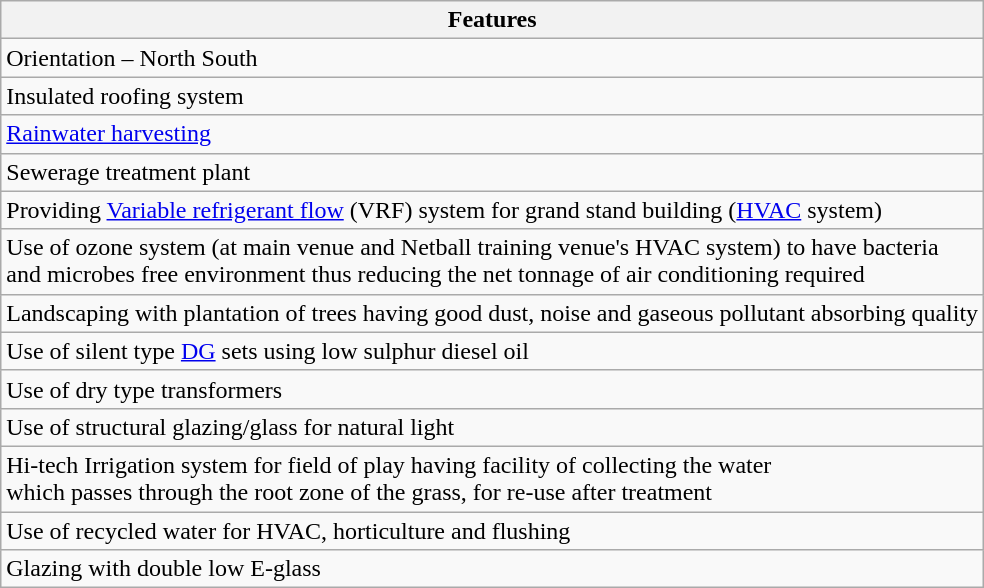<table class="wikitable">
<tr>
<th>Features</th>
</tr>
<tr>
<td>Orientation – North South</td>
</tr>
<tr>
<td>Insulated roofing system</td>
</tr>
<tr>
<td><a href='#'>Rainwater harvesting</a></td>
</tr>
<tr>
<td>Sewerage treatment plant</td>
</tr>
<tr>
<td>Providing <a href='#'>Variable refrigerant flow</a> (VRF) system for grand stand building (<a href='#'>HVAC</a> system)</td>
</tr>
<tr>
<td>Use of ozone system (at main venue and Netball training venue's HVAC system) to have bacteria<br>and microbes free environment thus reducing the net tonnage of air conditioning required</td>
</tr>
<tr>
<td>Landscaping with plantation of trees having good dust, noise and gaseous pollutant absorbing quality</td>
</tr>
<tr>
<td>Use of silent type <a href='#'>DG</a> sets using low sulphur diesel oil</td>
</tr>
<tr>
<td>Use of dry type transformers</td>
</tr>
<tr>
<td>Use of structural glazing/glass for natural light</td>
</tr>
<tr>
<td>Hi-tech Irrigation system for field of play having facility of collecting the water<br>which passes through the root zone of the grass, for re-use after treatment</td>
</tr>
<tr>
<td>Use of recycled water for HVAC, horticulture and flushing</td>
</tr>
<tr>
<td>Glazing with double low E-glass</td>
</tr>
</table>
